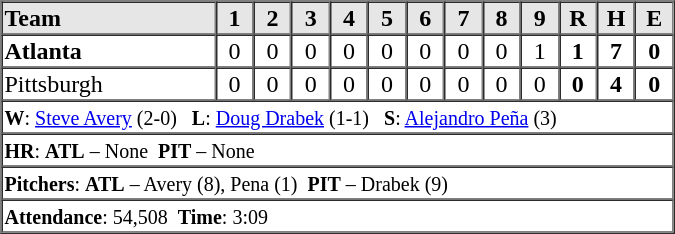<table border=1 cellspacing=0 width=450 style="margin-left:3em;">
<tr style="text-align:center; background-color:#e6e6e6;">
<th align=left width=28%>Team</th>
<th width=5%>1</th>
<th width=5%>2</th>
<th width=5%>3</th>
<th width=5%>4</th>
<th width=5%>5</th>
<th width=5%>6</th>
<th width=5%>7</th>
<th width=5%>8</th>
<th width=5%>9</th>
<th width=5%>R</th>
<th width=5%>H</th>
<th width=5%>E</th>
</tr>
<tr style="text-align:center;">
<td align=left><strong>Atlanta</strong></td>
<td>0</td>
<td>0</td>
<td>0</td>
<td>0</td>
<td>0</td>
<td>0</td>
<td>0</td>
<td>0</td>
<td>1</td>
<td><strong>1</strong></td>
<td><strong>7</strong></td>
<td><strong>0</strong></td>
</tr>
<tr style="text-align:center;">
<td align=left>Pittsburgh</td>
<td>0</td>
<td>0</td>
<td>0</td>
<td>0</td>
<td>0</td>
<td>0</td>
<td>0</td>
<td>0</td>
<td>0</td>
<td><strong>0</strong></td>
<td><strong>4</strong></td>
<td><strong>0</strong></td>
</tr>
<tr style="text-align:left;">
<td colspan=13><small><strong>W</strong>: <a href='#'>Steve Avery</a> (2-0)   <strong>L</strong>: <a href='#'>Doug Drabek</a> (1-1)   <strong>S</strong>: <a href='#'>Alejandro Peña</a> (3)</small></td>
</tr>
<tr style="text-align:left;">
<td colspan=13><small><strong>HR</strong>: <strong>ATL</strong> – None  <strong>PIT</strong> – None</small></td>
</tr>
<tr style="text-align:left;">
<td colspan=13><small><strong>Pitchers</strong>: <strong>ATL</strong> – Avery (8), Pena (1)  <strong>PIT</strong> – Drabek (9)</small></td>
</tr>
<tr style="text-align:left;">
<td colspan=13><small><strong>Attendance</strong>: 54,508  <strong>Time</strong>: 3:09</small></td>
</tr>
</table>
